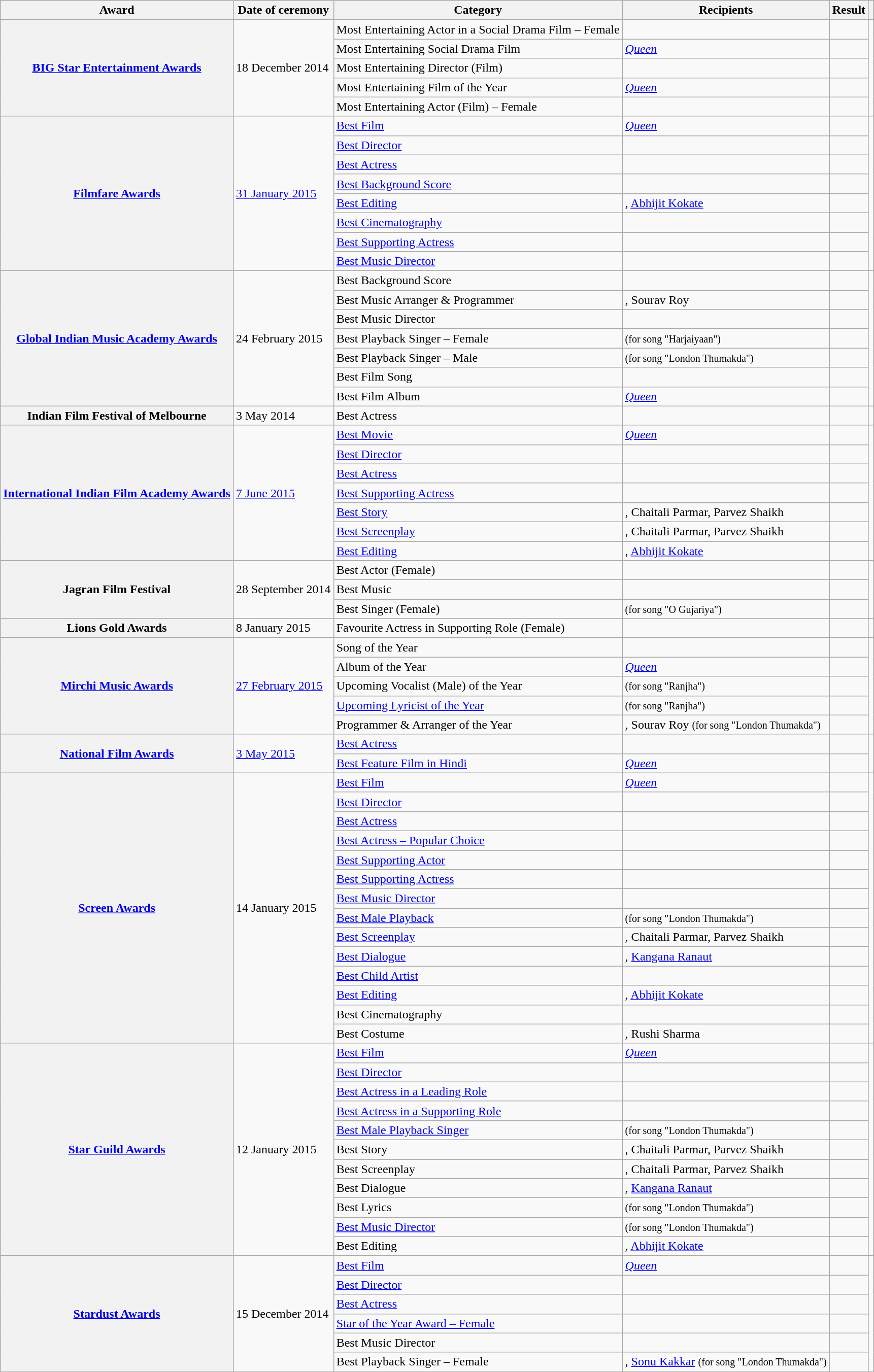<table class="wikitable plainrowheaders sortable">
<tr>
<th scope="col">Award</th>
<th scope="col">Date of ceremony</th>
<th scope="col">Category</th>
<th scope="col">Recipients</th>
<th scope="col">Result</th>
<th scope="col" class="unsortable"></th>
</tr>
<tr>
<th scope="row" rowspan="5"><a href='#'>BIG Star Entertainment Awards</a></th>
<td rowspan="5">18 December 2014</td>
<td>Most Entertaining Actor in a Social Drama Film – Female</td>
<td></td>
<td></td>
<td style="text-align:center;" rowspan="5"></td>
</tr>
<tr>
<td>Most Entertaining Social Drama Film</td>
<td><em><a href='#'>Queen</a></em></td>
<td></td>
</tr>
<tr>
<td>Most Entertaining Director (Film)</td>
<td></td>
<td></td>
</tr>
<tr>
<td>Most Entertaining Film of the Year</td>
<td><em><a href='#'>Queen</a></em></td>
<td></td>
</tr>
<tr>
<td>Most Entertaining Actor (Film) – Female</td>
<td></td>
<td></td>
</tr>
<tr>
<th scope="row" rowspan="8"><a href='#'>Filmfare Awards</a></th>
<td rowspan="8"><a href='#'>31 January 2015</a></td>
<td><a href='#'>Best Film</a></td>
<td><em><a href='#'>Queen</a></em></td>
<td></td>
<td style="text-align:center;" rowspan="8"><br></td>
</tr>
<tr>
<td><a href='#'>Best Director</a></td>
<td></td>
<td></td>
</tr>
<tr>
<td><a href='#'>Best Actress</a></td>
<td></td>
<td></td>
</tr>
<tr>
<td><a href='#'>Best Background Score</a></td>
<td></td>
<td></td>
</tr>
<tr>
<td><a href='#'>Best Editing</a></td>
<td>, <a href='#'>Abhijit Kokate</a></td>
<td></td>
</tr>
<tr>
<td><a href='#'>Best Cinematography</a></td>
<td></td>
<td></td>
</tr>
<tr>
<td><a href='#'>Best Supporting Actress</a></td>
<td></td>
<td></td>
</tr>
<tr>
<td><a href='#'>Best Music Director</a></td>
<td></td>
<td></td>
</tr>
<tr>
<th scope="row" rowspan="7"><a href='#'>Global Indian Music Academy Awards</a></th>
<td rowspan="7">24 February 2015</td>
<td>Best Background Score</td>
<td></td>
<td></td>
<td style="text-align:center;" rowspan="7"><br><br><br></td>
</tr>
<tr>
<td>Best Music Arranger & Programmer</td>
<td>, Sourav Roy</td>
<td></td>
</tr>
<tr>
<td>Best Music Director</td>
<td></td>
<td></td>
</tr>
<tr>
<td>Best Playback Singer – Female</td>
<td> <small>(for song "Harjaiyaan")</small></td>
<td></td>
</tr>
<tr>
<td>Best Playback Singer – Male</td>
<td> <small>(for song "London Thumakda")</small></td>
<td></td>
</tr>
<tr>
<td>Best Film Song</td>
<td></td>
<td></td>
</tr>
<tr>
<td>Best Film Album</td>
<td><em><a href='#'>Queen</a></em></td>
<td></td>
</tr>
<tr>
<th scope="row">Indian Film Festival of Melbourne</th>
<td>3 May 2014</td>
<td>Best Actress</td>
<td></td>
<td></td>
<td style="text-align:center;"></td>
</tr>
<tr>
<th scope="row" rowspan="7"><a href='#'>International Indian Film Academy Awards</a></th>
<td rowspan="7"><a href='#'>7 June 2015</a></td>
<td><a href='#'>Best Movie</a></td>
<td><em><a href='#'>Queen</a></em></td>
<td></td>
<td style="text-align:center;" rowspan="7"><br><br></td>
</tr>
<tr>
<td><a href='#'>Best Director</a></td>
<td></td>
<td></td>
</tr>
<tr>
<td><a href='#'>Best Actress</a></td>
<td></td>
<td></td>
</tr>
<tr>
<td><a href='#'>Best Supporting Actress</a></td>
<td></td>
<td></td>
</tr>
<tr>
<td><a href='#'>Best Story</a></td>
<td>, Chaitali Parmar, Parvez Shaikh</td>
<td></td>
</tr>
<tr>
<td><a href='#'>Best Screenplay</a></td>
<td>, Chaitali Parmar, Parvez Shaikh</td>
<td></td>
</tr>
<tr>
<td><a href='#'>Best Editing</a></td>
<td>, <a href='#'>Abhijit Kokate</a></td>
<td></td>
</tr>
<tr>
<th scope="row" rowspan="3">Jagran Film Festival</th>
<td rowspan="3">28 September 2014</td>
<td>Best Actor (Female)</td>
<td></td>
<td></td>
<td style="text-align:center;" rowspan="3"></td>
</tr>
<tr>
<td>Best Music</td>
<td></td>
<td></td>
</tr>
<tr>
<td>Best Singer (Female)</td>
<td> <small>(for song "O Gujariya")</small></td>
<td></td>
</tr>
<tr>
<th scope="row">Lions Gold Awards</th>
<td>8 January 2015</td>
<td>Favourite Actress in Supporting Role (Female)</td>
<td></td>
<td></td>
<td style="text-align:center;"></td>
</tr>
<tr>
<th scope="row" rowspan="5"><a href='#'>Mirchi Music Awards</a></th>
<td rowspan="5"><a href='#'>27 February 2015</a></td>
<td>Song of the Year</td>
<td></td>
<td></td>
<td rowspan="5" style="text-align:center;"></td>
</tr>
<tr>
<td>Album of the Year</td>
<td><em><a href='#'>Queen</a></em></td>
<td></td>
</tr>
<tr>
<td>Upcoming Vocalist (Male) of the Year</td>
<td> <small>(for song "Ranjha")</small></td>
<td></td>
</tr>
<tr>
<td><a href='#'>Upcoming Lyricist of the Year</a></td>
<td> <small>(for song "Ranjha")</small></td>
<td></td>
</tr>
<tr>
<td>Programmer & Arranger of the Year</td>
<td>, Sourav Roy <small>(for song "London Thumakda")</small></td>
<td></td>
</tr>
<tr>
<th scope="row" rowspan="2"><a href='#'>National Film Awards</a></th>
<td rowspan="2"><a href='#'>3 May 2015</a></td>
<td><a href='#'>Best Actress</a></td>
<td></td>
<td></td>
<td rowspan="2" style="text-align:center;"><br></td>
</tr>
<tr>
<td><a href='#'>Best Feature Film in Hindi</a></td>
<td><em><a href='#'>Queen</a></em></td>
<td></td>
</tr>
<tr>
<th scope="row" rowspan="14"><a href='#'>Screen Awards</a></th>
<td rowspan="14">14 January 2015</td>
<td><a href='#'>Best Film</a></td>
<td><em><a href='#'>Queen</a></em></td>
<td></td>
<td style="text-align:center;" rowspan="14"><br><br><br></td>
</tr>
<tr>
<td><a href='#'>Best Director</a></td>
<td></td>
<td></td>
</tr>
<tr>
<td><a href='#'>Best Actress</a></td>
<td></td>
<td></td>
</tr>
<tr>
<td><a href='#'>Best Actress – Popular Choice</a></td>
<td></td>
<td></td>
</tr>
<tr>
<td><a href='#'>Best Supporting Actor</a></td>
<td></td>
<td></td>
</tr>
<tr>
<td><a href='#'>Best Supporting Actress</a></td>
<td></td>
<td></td>
</tr>
<tr>
<td><a href='#'>Best Music Director</a></td>
<td></td>
<td></td>
</tr>
<tr>
<td><a href='#'>Best Male Playback</a></td>
<td> <small>(for song "London Thumakda")</small></td>
<td></td>
</tr>
<tr>
<td><a href='#'>Best Screenplay</a></td>
<td>, Chaitali Parmar, Parvez Shaikh</td>
<td></td>
</tr>
<tr>
<td><a href='#'>Best Dialogue</a></td>
<td>, <a href='#'>Kangana Ranaut</a></td>
<td></td>
</tr>
<tr>
<td><a href='#'>Best Child Artist</a></td>
<td></td>
<td></td>
</tr>
<tr>
<td><a href='#'>Best Editing</a></td>
<td>, <a href='#'>Abhijit Kokate</a></td>
<td></td>
</tr>
<tr>
<td>Best Cinematography</td>
<td></td>
<td></td>
</tr>
<tr>
<td>Best Costume</td>
<td>, Rushi Sharma</td>
<td></td>
</tr>
<tr>
<th scope="row" rowspan="11"><a href='#'>Star Guild Awards</a></th>
<td rowspan="11">12 January 2015</td>
<td><a href='#'>Best Film</a></td>
<td><em><a href='#'>Queen</a></em></td>
<td></td>
<td style="text-align:center;" rowspan="11"><br></td>
</tr>
<tr>
<td><a href='#'>Best Director</a></td>
<td></td>
<td></td>
</tr>
<tr>
<td><a href='#'>Best Actress in a Leading Role</a></td>
<td></td>
<td></td>
</tr>
<tr>
<td><a href='#'>Best Actress in a Supporting Role</a></td>
<td></td>
<td></td>
</tr>
<tr>
<td><a href='#'>Best Male Playback Singer</a></td>
<td> <small>(for song "London Thumakda")</small></td>
<td></td>
</tr>
<tr>
<td>Best Story</td>
<td>, Chaitali Parmar, Parvez Shaikh</td>
<td></td>
</tr>
<tr>
<td>Best Screenplay</td>
<td>, Chaitali Parmar, Parvez Shaikh</td>
<td></td>
</tr>
<tr>
<td>Best Dialogue</td>
<td>, <a href='#'>Kangana Ranaut</a></td>
<td></td>
</tr>
<tr>
<td>Best Lyrics</td>
<td> <small>(for song "London Thumakda")</small></td>
<td></td>
</tr>
<tr>
<td><a href='#'>Best Music Director</a></td>
<td> <small>(for song "London Thumakda")</small></td>
<td></td>
</tr>
<tr>
<td>Best Editing</td>
<td>, <a href='#'>Abhijit Kokate</a></td>
<td></td>
</tr>
<tr>
<th scope="row" rowspan="6"><a href='#'>Stardust Awards</a></th>
<td rowspan="6">15 December 2014</td>
<td><a href='#'>Best Film</a></td>
<td><em><a href='#'>Queen</a></em></td>
<td></td>
<td style="text-align:center;" rowspan="6"><br></td>
</tr>
<tr>
<td><a href='#'>Best Director</a></td>
<td></td>
<td></td>
</tr>
<tr>
<td><a href='#'>Best Actress</a></td>
<td></td>
<td></td>
</tr>
<tr>
<td><a href='#'>Star of the Year Award – Female</a></td>
<td></td>
<td></td>
</tr>
<tr>
<td>Best Music Director</td>
<td></td>
<td></td>
</tr>
<tr>
<td>Best Playback Singer – Female</td>
<td>, <a href='#'>Sonu Kakkar</a> <small>(for song "London Thumakda")</small></td>
<td></td>
</tr>
</table>
